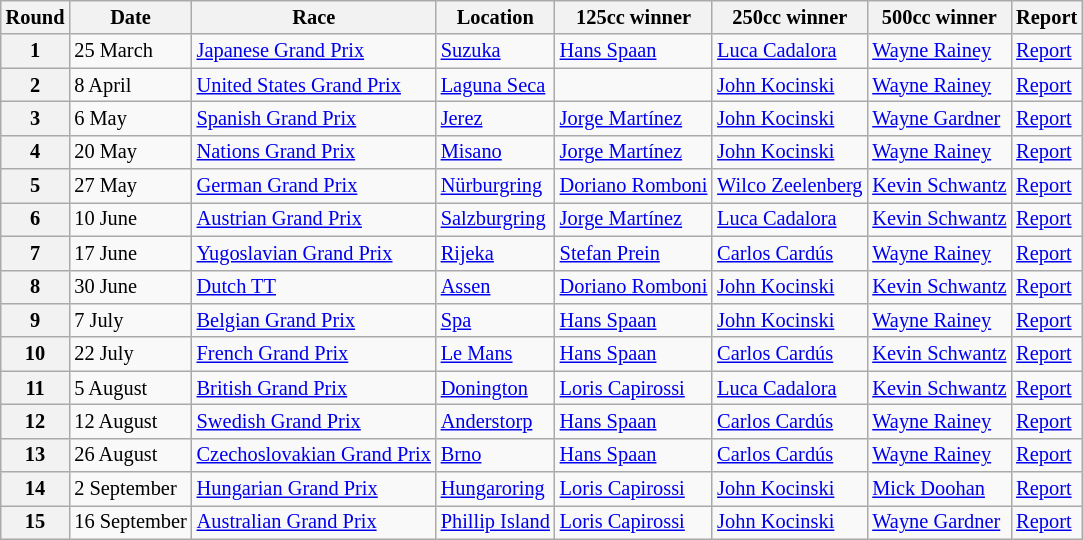<table class="wikitable" style="font-size: 85%;">
<tr>
<th>Round</th>
<th>Date</th>
<th>Race</th>
<th>Location</th>
<th>125cc winner</th>
<th>250cc winner</th>
<th>500cc winner</th>
<th>Report</th>
</tr>
<tr>
<th>1</th>
<td>25 March</td>
<td> <a href='#'>Japanese Grand Prix</a></td>
<td><a href='#'>Suzuka</a></td>
<td> <a href='#'>Hans Spaan</a></td>
<td> <a href='#'>Luca Cadalora</a></td>
<td> <a href='#'>Wayne Rainey</a></td>
<td><a href='#'>Report</a></td>
</tr>
<tr>
<th>2</th>
<td>8 April</td>
<td> <a href='#'>United States Grand Prix</a></td>
<td><a href='#'>Laguna Seca</a></td>
<td></td>
<td> <a href='#'>John Kocinski</a></td>
<td> <a href='#'>Wayne Rainey</a></td>
<td><a href='#'>Report</a></td>
</tr>
<tr>
<th>3</th>
<td>6 May</td>
<td> <a href='#'>Spanish Grand Prix</a></td>
<td><a href='#'>Jerez</a></td>
<td> <a href='#'>Jorge Martínez</a></td>
<td> <a href='#'>John Kocinski</a></td>
<td> <a href='#'>Wayne Gardner</a></td>
<td><a href='#'>Report</a></td>
</tr>
<tr>
<th>4</th>
<td>20 May</td>
<td> <a href='#'>Nations Grand Prix</a></td>
<td><a href='#'>Misano</a></td>
<td> <a href='#'>Jorge Martínez</a></td>
<td> <a href='#'>John Kocinski</a></td>
<td> <a href='#'>Wayne Rainey</a></td>
<td><a href='#'>Report</a></td>
</tr>
<tr>
<th>5</th>
<td>27 May</td>
<td> <a href='#'>German Grand Prix</a></td>
<td><a href='#'>Nürburgring</a></td>
<td> <a href='#'>Doriano Romboni</a></td>
<td> <a href='#'>Wilco Zeelenberg</a></td>
<td> <a href='#'>Kevin Schwantz</a></td>
<td><a href='#'>Report</a></td>
</tr>
<tr>
<th>6</th>
<td>10 June</td>
<td> <a href='#'>Austrian Grand Prix</a></td>
<td><a href='#'>Salzburgring</a></td>
<td> <a href='#'>Jorge Martínez</a></td>
<td> <a href='#'>Luca Cadalora</a></td>
<td> <a href='#'>Kevin Schwantz</a></td>
<td><a href='#'>Report</a></td>
</tr>
<tr>
<th>7</th>
<td>17 June</td>
<td> <a href='#'>Yugoslavian Grand Prix</a></td>
<td><a href='#'>Rijeka</a></td>
<td> <a href='#'>Stefan Prein</a></td>
<td> <a href='#'>Carlos Cardús</a></td>
<td> <a href='#'>Wayne Rainey</a></td>
<td><a href='#'>Report</a></td>
</tr>
<tr>
<th>8</th>
<td>30 June</td>
<td> <a href='#'>Dutch TT</a></td>
<td><a href='#'>Assen</a></td>
<td> <a href='#'>Doriano Romboni</a></td>
<td> <a href='#'>John Kocinski</a></td>
<td> <a href='#'>Kevin Schwantz</a></td>
<td><a href='#'>Report</a></td>
</tr>
<tr>
<th>9</th>
<td>7 July</td>
<td> <a href='#'>Belgian Grand Prix</a></td>
<td><a href='#'>Spa</a></td>
<td> <a href='#'>Hans Spaan</a></td>
<td> <a href='#'>John Kocinski</a></td>
<td> <a href='#'>Wayne Rainey</a></td>
<td><a href='#'>Report</a></td>
</tr>
<tr>
<th>10</th>
<td>22 July</td>
<td> <a href='#'>French Grand Prix</a></td>
<td><a href='#'>Le Mans</a></td>
<td> <a href='#'>Hans Spaan</a></td>
<td> <a href='#'>Carlos Cardús</a></td>
<td> <a href='#'>Kevin Schwantz</a></td>
<td><a href='#'>Report</a></td>
</tr>
<tr>
<th>11</th>
<td>5 August</td>
<td> <a href='#'>British Grand Prix</a></td>
<td><a href='#'>Donington</a></td>
<td> <a href='#'>Loris Capirossi</a></td>
<td> <a href='#'>Luca Cadalora</a></td>
<td> <a href='#'>Kevin Schwantz</a></td>
<td><a href='#'>Report</a></td>
</tr>
<tr>
<th>12</th>
<td>12 August</td>
<td> <a href='#'>Swedish Grand Prix</a></td>
<td><a href='#'>Anderstorp</a></td>
<td> <a href='#'>Hans Spaan</a></td>
<td> <a href='#'>Carlos Cardús</a></td>
<td> <a href='#'>Wayne Rainey</a></td>
<td><a href='#'>Report</a></td>
</tr>
<tr>
<th>13</th>
<td>26 August</td>
<td> <a href='#'>Czechoslovakian Grand Prix</a></td>
<td><a href='#'>Brno</a></td>
<td> <a href='#'>Hans Spaan</a></td>
<td> <a href='#'>Carlos Cardús</a></td>
<td> <a href='#'>Wayne Rainey</a></td>
<td><a href='#'>Report</a></td>
</tr>
<tr>
<th>14</th>
<td>2 September</td>
<td> <a href='#'>Hungarian Grand Prix</a></td>
<td><a href='#'>Hungaroring</a></td>
<td> <a href='#'>Loris Capirossi</a></td>
<td> <a href='#'>John Kocinski</a></td>
<td> <a href='#'>Mick Doohan</a></td>
<td><a href='#'>Report</a></td>
</tr>
<tr>
<th>15</th>
<td>16 September</td>
<td> <a href='#'>Australian Grand Prix</a></td>
<td><a href='#'>Phillip Island</a></td>
<td> <a href='#'>Loris Capirossi</a></td>
<td> <a href='#'>John Kocinski</a></td>
<td> <a href='#'>Wayne Gardner</a></td>
<td><a href='#'>Report</a></td>
</tr>
</table>
